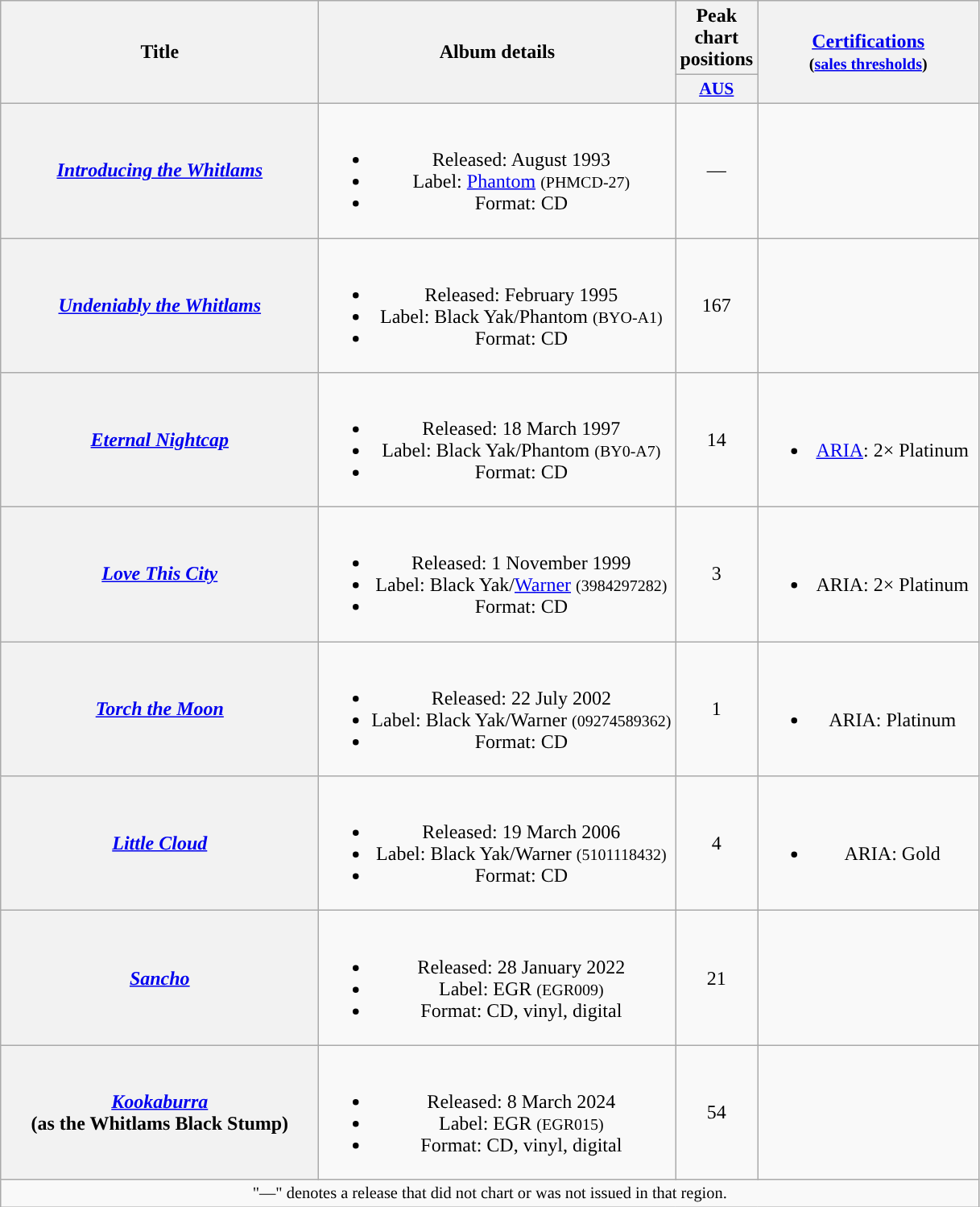<table class="wikitable plainrowheaders" style="text-align:center;">
<tr>
<th scope="col" rowspan="2" style="width:16em;">Title</th>
<th scope="col" rowspan="2" style="width:18em;">Album details</th>
<th scope="col" colspan="1">Peak chart positions</th>
<th scope="col" rowspan="2" style="width:11em;"><a href='#'>Certifications</a><br><small>(<a href='#'>sales thresholds</a>)</small></th>
</tr>
<tr>
<th scope="col" style="width:3em;font-size:90%;"><a href='#'>AUS</a><br></th>
</tr>
<tr>
<th scope="row"><em><a href='#'>Introducing the Whitlams</a></em></th>
<td><br><ul><li>Released: August 1993</li><li>Label: <a href='#'>Phantom</a> <small>(PHMCD-27)</small></li><li>Format: CD</li></ul></td>
<td align="center">—</td>
<td align="center"></td>
</tr>
<tr>
<th scope="row"><em><a href='#'>Undeniably the Whitlams</a></em></th>
<td><br><ul><li>Released: February 1995</li><li>Label: Black Yak/Phantom <small>(BYO-A1)</small></li><li>Format: CD</li></ul></td>
<td align="center">167</td>
<td align="center"></td>
</tr>
<tr>
<th scope="row"><em><a href='#'>Eternal Nightcap</a></em></th>
<td><br><ul><li>Released: 18 March 1997</li><li>Label: Black Yak/Phantom <small>(BY0-A7)</small></li><li>Format: CD</li></ul></td>
<td align="center">14</td>
<td align="center"><br><ul><li><a href='#'>ARIA</a>: 2× Platinum</li></ul></td>
</tr>
<tr>
<th scope="row"><em><a href='#'>Love This City</a></em></th>
<td><br><ul><li>Released: 1 November 1999</li><li>Label: Black Yak/<a href='#'>Warner</a> <small>(3984297282)</small></li><li>Format: CD</li></ul></td>
<td align="center">3</td>
<td align="center"><br><ul><li>ARIA: 2× Platinum</li></ul></td>
</tr>
<tr>
<th scope="row"><em><a href='#'>Torch the Moon</a></em></th>
<td><br><ul><li>Released: 22 July 2002</li><li>Label: Black Yak/Warner <small>(09274589362)</small></li><li>Format: CD</li></ul></td>
<td align="center">1</td>
<td align="center"><br><ul><li>ARIA: Platinum</li></ul></td>
</tr>
<tr>
<th scope="row"><em><a href='#'>Little Cloud</a></em></th>
<td><br><ul><li>Released: 19 March 2006</li><li>Label: Black Yak/Warner <small>(5101118432)</small></li><li>Format: CD</li></ul></td>
<td align="center">4</td>
<td align="center"><br><ul><li>ARIA: Gold</li></ul></td>
</tr>
<tr>
<th scope="row"><em><a href='#'>Sancho</a></em></th>
<td><br><ul><li>Released: 28 January 2022</li><li>Label: EGR <small>(EGR009)</small></li><li>Format: CD, vinyl, digital</li></ul></td>
<td align="center">21</td>
<td></td>
</tr>
<tr>
<th scope="row"><em><a href='#'>Kookaburra</a></em> <br> (as the Whitlams Black Stump)</th>
<td><br><ul><li>Released: 8 March 2024</li><li>Label: EGR <small>(EGR015)</small></li><li>Format: CD, vinyl, digital</li></ul></td>
<td>54</td>
<td></td>
</tr>
<tr>
<td colspan="4" style="font-size:85%;">"—" denotes a release that did not chart or was not issued in that region.</td>
</tr>
</table>
